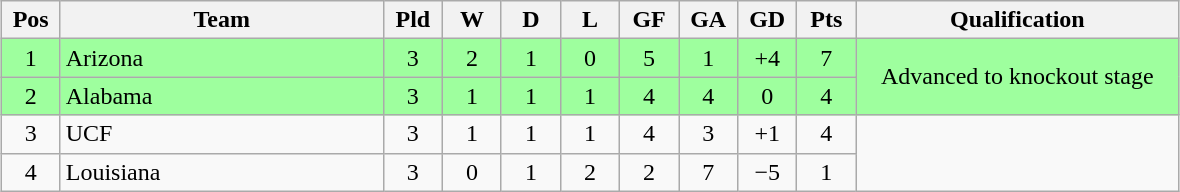<table class="wikitable" style="text-align:center; margin: 1em auto">
<tr>
<th style="width:2em">Pos</th>
<th style="width:13em">Team</th>
<th style="width:2em">Pld</th>
<th style="width:2em">W</th>
<th style="width:2em">D</th>
<th style="width:2em">L</th>
<th style="width:2em">GF</th>
<th style="width:2em">GA</th>
<th style="width:2em">GD</th>
<th style="width:2em">Pts</th>
<th style="width:13em">Qualification</th>
</tr>
<tr bgcolor="#9eff9e">
<td>1</td>
<td style="text-align:left">Arizona</td>
<td>3</td>
<td>2</td>
<td>1</td>
<td>0</td>
<td>5</td>
<td>1</td>
<td>+4</td>
<td>7</td>
<td rowspan="2">Advanced to knockout stage</td>
</tr>
<tr bgcolor="#9eff9e">
<td>2</td>
<td style="text-align:left">Alabama</td>
<td>3</td>
<td>1</td>
<td>1</td>
<td>1</td>
<td>4</td>
<td>4</td>
<td>0</td>
<td>4</td>
</tr>
<tr>
<td>3</td>
<td style="text-align:left">UCF</td>
<td>3</td>
<td>1</td>
<td>1</td>
<td>1</td>
<td>4</td>
<td>3</td>
<td>+1</td>
<td>4</td>
<td rowspan="2"></td>
</tr>
<tr>
<td>4</td>
<td style="text-align:left">Louisiana</td>
<td>3</td>
<td>0</td>
<td>1</td>
<td>2</td>
<td>2</td>
<td>7</td>
<td>−5</td>
<td>1</td>
</tr>
</table>
